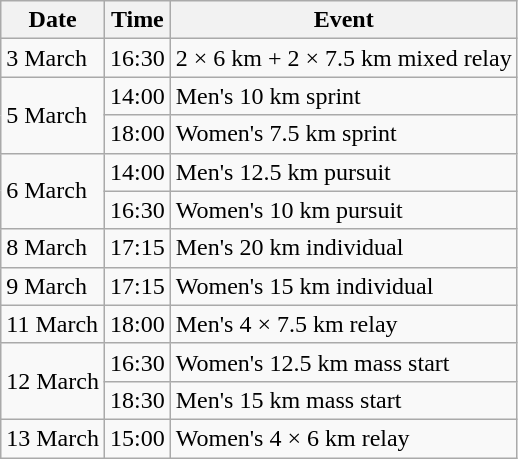<table class="wikitable">
<tr>
<th>Date</th>
<th>Time</th>
<th>Event</th>
</tr>
<tr>
<td>3 March</td>
<td>16:30</td>
<td>2 × 6 km + 2 × 7.5 km mixed relay</td>
</tr>
<tr>
<td rowspan=2>5 March</td>
<td>14:00</td>
<td>Men's 10 km sprint</td>
</tr>
<tr>
<td>18:00</td>
<td>Women's 7.5 km sprint</td>
</tr>
<tr>
<td rowspan=2>6 March</td>
<td>14:00</td>
<td>Men's 12.5 km pursuit</td>
</tr>
<tr>
<td>16:30</td>
<td>Women's 10 km pursuit</td>
</tr>
<tr>
<td>8 March</td>
<td>17:15</td>
<td>Men's 20 km individual</td>
</tr>
<tr>
<td>9 March</td>
<td>17:15</td>
<td>Women's 15 km individual</td>
</tr>
<tr>
<td>11 March</td>
<td>18:00</td>
<td>Men's 4 × 7.5 km relay</td>
</tr>
<tr>
<td rowspan=2>12 March</td>
<td>16:30</td>
<td>Women's 12.5 km mass start</td>
</tr>
<tr>
<td>18:30</td>
<td>Men's 15 km mass start</td>
</tr>
<tr>
<td>13 March</td>
<td>15:00</td>
<td>Women's 4 × 6 km relay</td>
</tr>
</table>
